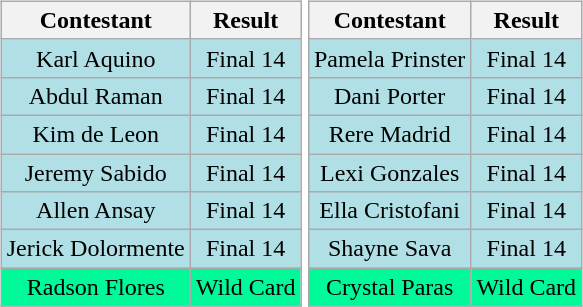<table>
<tr>
<td><br><table class="wikitable sortable nowrap" style="margin:auto; text-align:center">
<tr>
<th scope="col">Contestant</th>
<th scope="col">Result</th>
</tr>
<tr>
<td bgcolor=#b0e0e6>Karl Aquino</td>
<td bgcolor=#b0e0e6>Final 14</td>
</tr>
<tr>
<td bgcolor=#b0e0e6>Abdul Raman</td>
<td bgcolor=#b0e0e6>Final 14</td>
</tr>
<tr>
<td bgcolor=#b0e0e6>Kim de Leon</td>
<td bgcolor=#b0e0e6>Final 14</td>
</tr>
<tr>
<td bgcolor=#b0e0e6>Jeremy Sabido</td>
<td bgcolor=#b0e0e6>Final 14</td>
</tr>
<tr>
<td bgcolor=#b0e0e6>Allen Ansay</td>
<td bgcolor=#b0e0e6>Final 14</td>
</tr>
<tr>
<td bgcolor=#b0e0e6>Jerick Dolormente</td>
<td bgcolor=#b0e0e6>Final 14</td>
</tr>
<tr>
<td bgcolor=#00fa9a>Radson Flores</td>
<td bgcolor=#00fa9a>Wild Card</td>
</tr>
<tr>
</tr>
</table>
</td>
<td><br><table class="wikitable sortable nowrap" style="margin:auto; text-align:center">
<tr>
<th scope="col">Contestant</th>
<th scope="col">Result</th>
</tr>
<tr>
<td bgcolor=#b0e0e6>Pamela Prinster</td>
<td bgcolor=#b0e0e6>Final 14</td>
</tr>
<tr>
<td bgcolor=#b0e0e6>Dani Porter</td>
<td bgcolor=#b0e0e6>Final 14</td>
</tr>
<tr>
<td bgcolor=#b0e0e6>Rere Madrid</td>
<td bgcolor=#b0e0e6>Final 14</td>
</tr>
<tr>
<td bgcolor=#b0e0e6>Lexi Gonzales</td>
<td bgcolor=#b0e0e6>Final 14</td>
</tr>
<tr>
<td bgcolor=#b0e0e6>Ella Cristofani</td>
<td bgcolor=#b0e0e6>Final 14</td>
</tr>
<tr>
<td bgcolor=#b0e0e6>Shayne Sava</td>
<td bgcolor=#b0e0e6>Final 14</td>
</tr>
<tr>
<td bgcolor=#00fa9a>Crystal Paras</td>
<td bgcolor=#00fa9a>Wild Card</td>
</tr>
<tr>
</tr>
</table>
</td>
</tr>
</table>
